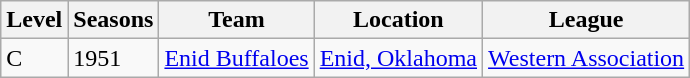<table class="wikitable">
<tr>
<th>Level</th>
<th>Seasons</th>
<th>Team</th>
<th>Location</th>
<th>League</th>
</tr>
<tr>
<td>C</td>
<td>1951</td>
<td><a href='#'>Enid Buffaloes</a></td>
<td><a href='#'>Enid, Oklahoma</a></td>
<td><a href='#'>Western Association</a></td>
</tr>
</table>
